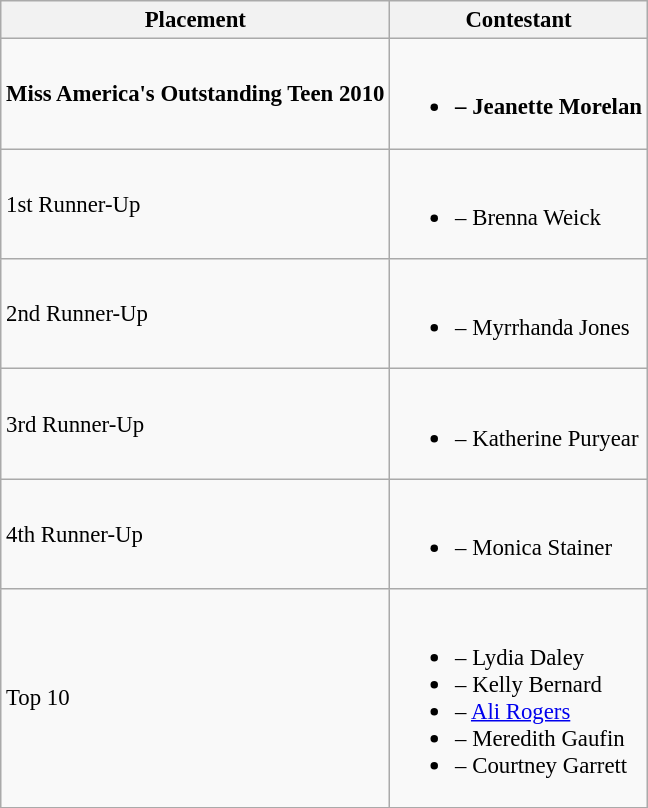<table class="wikitable sortable" style="font-size: 95%;">
<tr>
<th>Placement</th>
<th>Contestant</th>
</tr>
<tr>
<td><strong>Miss America's Outstanding Teen 2010</strong></td>
<td><br><ul><li><strong> – Jeanette Morelan</strong></li></ul></td>
</tr>
<tr>
<td>1st Runner-Up</td>
<td><br><ul><li> – Brenna Weick</li></ul></td>
</tr>
<tr>
<td>2nd Runner-Up</td>
<td><br><ul><li> – Myrrhanda Jones</li></ul></td>
</tr>
<tr>
<td>3rd Runner-Up</td>
<td><br><ul><li> – Katherine Puryear</li></ul></td>
</tr>
<tr>
<td>4th Runner-Up</td>
<td><br><ul><li> – Monica Stainer</li></ul></td>
</tr>
<tr>
<td>Top 10</td>
<td><br><ul><li> – Lydia Daley</li><li> – Kelly Bernard</li><li> – <a href='#'>Ali Rogers</a></li><li> – Meredith Gaufin</li><li> – Courtney Garrett</li></ul></td>
</tr>
</table>
